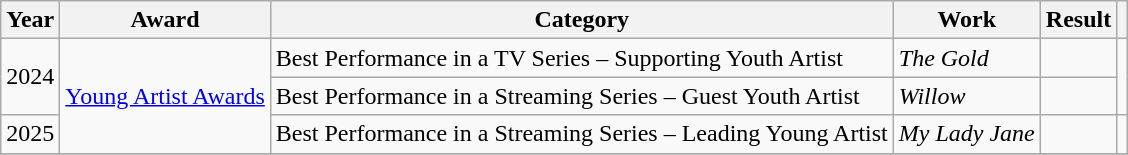<table class="wikitable plainrowheaders">
<tr>
<th>Year</th>
<th>Award</th>
<th>Category</th>
<th>Work</th>
<th>Result</th>
<th></th>
</tr>
<tr>
<td rowspan="2">2024</td>
<td rowspan="3"><a href='#'>Young Artist Awards</a></td>
<td>Best Performance in a TV Series – Supporting Youth Artist</td>
<td><em>The Gold</em></td>
<td></td>
<td rowspan="2"></td>
</tr>
<tr>
<td>Best Performance in a Streaming Series – Guest Youth Artist</td>
<td><em>Willow</em></td>
<td></td>
</tr>
<tr>
<td>2025</td>
<td>Best Performance in a Streaming Series – Leading Young Artist</td>
<td><em>My Lady Jane</em></td>
<td></td>
<td></td>
</tr>
<tr>
</tr>
</table>
